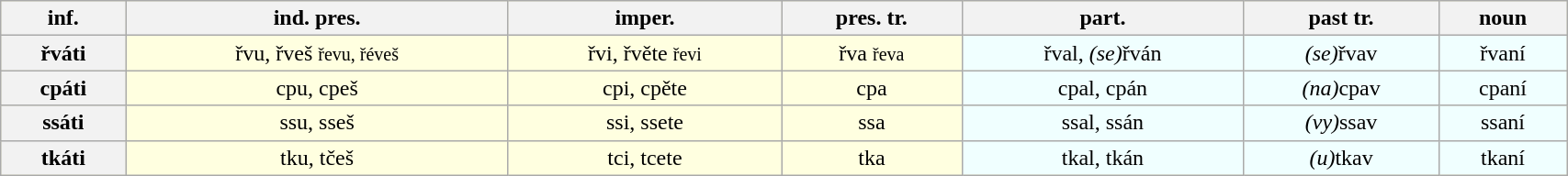<table class="wikitable" border="1" width=90% style="text-align:center; background:lightyellow">
<tr>
<th>inf.</th>
<th>ind. pres.</th>
<th>imper.</th>
<th>pres. tr.</th>
<th>part.</th>
<th>past tr.</th>
<th>noun</th>
</tr>
<tr>
<th>řváti</th>
<td>řvu, řveš <small>řevu, řéveš</small></td>
<td>řvi, řvěte <small>řevi</small></td>
<td>řva <small>řeva</small></td>
<td style="background:azure">řval, <em>(se)</em>řván</td>
<td style="background:azure"><em>(se)</em>řvav</td>
<td style="background:azure">řvaní</td>
</tr>
<tr>
<th>cpáti</th>
<td>cpu, cpeš</td>
<td>cpi, cpěte</td>
<td>cpa</td>
<td style="background:azure">cpal, cpán</td>
<td style="background:azure"><em>(na)</em>cpav</td>
<td style="background:azure">cpaní</td>
</tr>
<tr>
<th>ssáti</th>
<td>ssu, sseš</td>
<td>ssi, ssete</td>
<td>ssa</td>
<td style="background:azure">ssal, ssán</td>
<td style="background:azure"><em>(vy)</em>ssav</td>
<td style="background:azure">ssaní</td>
</tr>
<tr>
<th>tkáti</th>
<td>tku, tčeš</td>
<td>tci, tcete</td>
<td>tka</td>
<td style="background:azure">tkal, tkán</td>
<td style="background:azure"><em>(u)</em>tkav</td>
<td style="background:azure">tkaní</td>
</tr>
</table>
